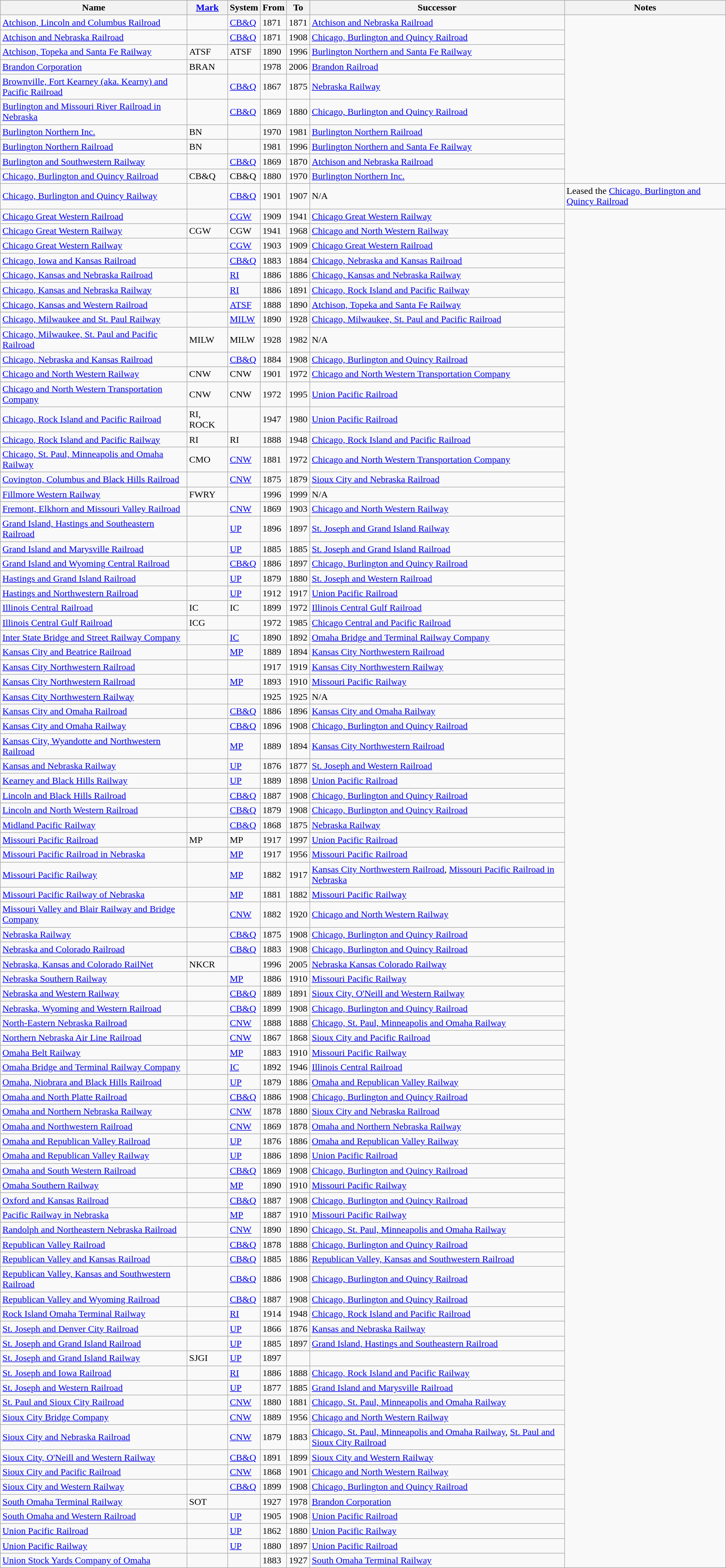<table class="wikitable sortable">
<tr>
<th>Name</th>
<th><a href='#'>Mark</a></th>
<th>System</th>
<th>From</th>
<th>To</th>
<th>Successor</th>
<th>Notes</th>
</tr>
<tr>
<td><a href='#'>Atchison, Lincoln and Columbus Railroad</a></td>
<td></td>
<td><a href='#'>CB&Q</a></td>
<td>1871</td>
<td>1871</td>
<td><a href='#'>Atchison and Nebraska Railroad</a></td>
</tr>
<tr>
<td><a href='#'>Atchison and Nebraska Railroad</a></td>
<td></td>
<td><a href='#'>CB&Q</a></td>
<td>1871</td>
<td>1908</td>
<td><a href='#'>Chicago, Burlington and Quincy Railroad</a></td>
</tr>
<tr>
<td><a href='#'>Atchison, Topeka and Santa Fe Railway</a></td>
<td>ATSF</td>
<td>ATSF</td>
<td>1890</td>
<td>1996</td>
<td><a href='#'>Burlington Northern and Santa Fe Railway</a></td>
</tr>
<tr>
<td><a href='#'>Brandon Corporation</a></td>
<td>BRAN</td>
<td></td>
<td>1978</td>
<td>2006</td>
<td><a href='#'>Brandon Railroad</a></td>
</tr>
<tr>
<td><a href='#'>Brownville, Fort Kearney (aka. Kearny) and Pacific Railroad</a></td>
<td></td>
<td><a href='#'>CB&Q</a></td>
<td>1867</td>
<td>1875</td>
<td><a href='#'>Nebraska Railway</a></td>
</tr>
<tr>
<td><a href='#'>Burlington and Missouri River Railroad in Nebraska</a></td>
<td></td>
<td><a href='#'>CB&Q</a></td>
<td>1869</td>
<td>1880</td>
<td><a href='#'>Chicago, Burlington and Quincy Railroad</a></td>
</tr>
<tr>
<td><a href='#'>Burlington Northern Inc.</a></td>
<td>BN</td>
<td></td>
<td>1970</td>
<td>1981</td>
<td><a href='#'>Burlington Northern Railroad</a></td>
</tr>
<tr>
<td><a href='#'>Burlington Northern Railroad</a></td>
<td>BN</td>
<td></td>
<td>1981</td>
<td>1996</td>
<td><a href='#'>Burlington Northern and Santa Fe Railway</a></td>
</tr>
<tr>
<td><a href='#'>Burlington and Southwestern Railway</a></td>
<td></td>
<td><a href='#'>CB&Q</a></td>
<td>1869</td>
<td>1870</td>
<td><a href='#'>Atchison and Nebraska Railroad</a></td>
</tr>
<tr>
<td><a href='#'>Chicago, Burlington and Quincy Railroad</a></td>
<td>CB&Q</td>
<td>CB&Q</td>
<td>1880</td>
<td>1970</td>
<td><a href='#'>Burlington Northern Inc.</a></td>
</tr>
<tr>
<td><a href='#'>Chicago, Burlington and Quincy Railway</a></td>
<td></td>
<td><a href='#'>CB&Q</a></td>
<td>1901</td>
<td>1907</td>
<td>N/A</td>
<td>Leased the <a href='#'>Chicago, Burlington and Quincy Railroad</a></td>
</tr>
<tr>
<td><a href='#'>Chicago Great Western Railroad</a></td>
<td></td>
<td><a href='#'>CGW</a></td>
<td>1909</td>
<td>1941</td>
<td><a href='#'>Chicago Great Western Railway</a></td>
</tr>
<tr>
<td><a href='#'>Chicago Great Western Railway</a></td>
<td>CGW</td>
<td>CGW</td>
<td>1941</td>
<td>1968</td>
<td><a href='#'>Chicago and North Western Railway</a></td>
</tr>
<tr>
<td><a href='#'>Chicago Great Western Railway</a></td>
<td></td>
<td><a href='#'>CGW</a></td>
<td>1903</td>
<td>1909</td>
<td><a href='#'>Chicago Great Western Railroad</a></td>
</tr>
<tr>
<td><a href='#'>Chicago, Iowa and Kansas Railroad</a></td>
<td></td>
<td><a href='#'>CB&Q</a></td>
<td>1883</td>
<td>1884</td>
<td><a href='#'>Chicago, Nebraska and Kansas Railroad</a></td>
</tr>
<tr>
<td><a href='#'>Chicago, Kansas and Nebraska Railroad</a></td>
<td></td>
<td><a href='#'>RI</a></td>
<td>1886</td>
<td>1886</td>
<td><a href='#'>Chicago, Kansas and Nebraska Railway</a></td>
</tr>
<tr>
<td><a href='#'>Chicago, Kansas and Nebraska Railway</a></td>
<td></td>
<td><a href='#'>RI</a></td>
<td>1886</td>
<td>1891</td>
<td><a href='#'>Chicago, Rock Island and Pacific Railway</a></td>
</tr>
<tr>
<td><a href='#'>Chicago, Kansas and Western Railroad</a></td>
<td></td>
<td><a href='#'>ATSF</a></td>
<td>1888</td>
<td>1890</td>
<td><a href='#'>Atchison, Topeka and Santa Fe Railway</a></td>
</tr>
<tr>
<td><a href='#'>Chicago, Milwaukee and St. Paul Railway</a></td>
<td></td>
<td><a href='#'>MILW</a></td>
<td>1890</td>
<td>1928</td>
<td><a href='#'>Chicago, Milwaukee, St. Paul and Pacific Railroad</a></td>
</tr>
<tr>
<td><a href='#'>Chicago, Milwaukee, St. Paul and Pacific Railroad</a></td>
<td>MILW</td>
<td>MILW</td>
<td>1928</td>
<td>1982</td>
<td>N/A</td>
</tr>
<tr>
<td><a href='#'>Chicago, Nebraska and Kansas Railroad</a></td>
<td></td>
<td><a href='#'>CB&Q</a></td>
<td>1884</td>
<td>1908</td>
<td><a href='#'>Chicago, Burlington and Quincy Railroad</a></td>
</tr>
<tr>
<td><a href='#'>Chicago and North Western Railway</a></td>
<td>CNW</td>
<td>CNW</td>
<td>1901</td>
<td>1972</td>
<td><a href='#'>Chicago and North Western Transportation Company</a></td>
</tr>
<tr>
<td><a href='#'>Chicago and North Western Transportation Company</a></td>
<td>CNW</td>
<td>CNW</td>
<td>1972</td>
<td>1995</td>
<td><a href='#'>Union Pacific Railroad</a></td>
</tr>
<tr>
<td><a href='#'>Chicago, Rock Island and Pacific Railroad</a></td>
<td>RI, ROCK</td>
<td></td>
<td>1947</td>
<td>1980</td>
<td><a href='#'>Union Pacific Railroad</a></td>
</tr>
<tr>
<td><a href='#'>Chicago, Rock Island and Pacific Railway</a></td>
<td>RI</td>
<td>RI</td>
<td>1888</td>
<td>1948</td>
<td><a href='#'>Chicago, Rock Island and Pacific Railroad</a></td>
</tr>
<tr>
<td><a href='#'>Chicago, St. Paul, Minneapolis and Omaha Railway</a></td>
<td>CMO</td>
<td><a href='#'>CNW</a></td>
<td>1881</td>
<td>1972</td>
<td><a href='#'>Chicago and North Western Transportation Company</a></td>
</tr>
<tr>
<td><a href='#'>Covington, Columbus and Black Hills Railroad</a></td>
<td></td>
<td><a href='#'>CNW</a></td>
<td>1875</td>
<td>1879</td>
<td><a href='#'>Sioux City and Nebraska Railroad</a></td>
</tr>
<tr>
<td><a href='#'>Fillmore Western Railway</a></td>
<td>FWRY</td>
<td></td>
<td>1996</td>
<td>1999</td>
<td>N/A</td>
</tr>
<tr>
<td><a href='#'>Fremont, Elkhorn and Missouri Valley Railroad</a></td>
<td></td>
<td><a href='#'>CNW</a></td>
<td>1869</td>
<td>1903</td>
<td><a href='#'>Chicago and North Western Railway</a></td>
</tr>
<tr>
<td><a href='#'>Grand Island, Hastings and Southeastern Railroad</a></td>
<td></td>
<td><a href='#'>UP</a></td>
<td>1896</td>
<td>1897</td>
<td><a href='#'>St. Joseph and Grand Island Railway</a></td>
</tr>
<tr>
<td><a href='#'>Grand Island and Marysville Railroad</a></td>
<td></td>
<td><a href='#'>UP</a></td>
<td>1885</td>
<td>1885</td>
<td><a href='#'>St. Joseph and Grand Island Railroad</a></td>
</tr>
<tr>
<td><a href='#'>Grand Island and Wyoming Central Railroad</a></td>
<td></td>
<td><a href='#'>CB&Q</a></td>
<td>1886</td>
<td>1897</td>
<td><a href='#'>Chicago, Burlington and Quincy Railroad</a></td>
</tr>
<tr>
<td><a href='#'>Hastings and Grand Island Railroad</a></td>
<td></td>
<td><a href='#'>UP</a></td>
<td>1879</td>
<td>1880</td>
<td><a href='#'>St. Joseph and Western Railroad</a></td>
</tr>
<tr>
<td><a href='#'>Hastings and Northwestern Railroad</a></td>
<td></td>
<td><a href='#'>UP</a></td>
<td>1912</td>
<td>1917</td>
<td><a href='#'>Union Pacific Railroad</a></td>
</tr>
<tr>
<td><a href='#'>Illinois Central Railroad</a></td>
<td>IC</td>
<td>IC</td>
<td>1899</td>
<td>1972</td>
<td><a href='#'>Illinois Central Gulf Railroad</a></td>
</tr>
<tr>
<td><a href='#'>Illinois Central Gulf Railroad</a></td>
<td>ICG</td>
<td></td>
<td>1972</td>
<td>1985</td>
<td><a href='#'>Chicago Central and Pacific Railroad</a></td>
</tr>
<tr>
<td><a href='#'>Inter State Bridge and Street Railway Company</a></td>
<td></td>
<td><a href='#'>IC</a></td>
<td>1890</td>
<td>1892</td>
<td><a href='#'>Omaha Bridge and Terminal Railway Company</a></td>
</tr>
<tr>
<td><a href='#'>Kansas City and Beatrice Railroad</a></td>
<td></td>
<td><a href='#'>MP</a></td>
<td>1889</td>
<td>1894</td>
<td><a href='#'>Kansas City Northwestern Railroad</a></td>
</tr>
<tr>
<td><a href='#'>Kansas City Northwestern Railroad</a></td>
<td></td>
<td></td>
<td>1917</td>
<td>1919</td>
<td><a href='#'>Kansas City Northwestern Railway</a></td>
</tr>
<tr>
<td><a href='#'>Kansas City Northwestern Railroad</a></td>
<td></td>
<td><a href='#'>MP</a></td>
<td>1893</td>
<td>1910</td>
<td><a href='#'>Missouri Pacific Railway</a></td>
</tr>
<tr>
<td><a href='#'>Kansas City Northwestern Railway</a></td>
<td></td>
<td></td>
<td>1925</td>
<td>1925</td>
<td>N/A</td>
</tr>
<tr>
<td><a href='#'>Kansas City and Omaha Railroad</a></td>
<td></td>
<td><a href='#'>CB&Q</a></td>
<td>1886</td>
<td>1896</td>
<td><a href='#'>Kansas City and Omaha Railway</a></td>
</tr>
<tr>
<td><a href='#'>Kansas City and Omaha Railway</a></td>
<td></td>
<td><a href='#'>CB&Q</a></td>
<td>1896</td>
<td>1908</td>
<td><a href='#'>Chicago, Burlington and Quincy Railroad</a></td>
</tr>
<tr>
<td><a href='#'>Kansas City, Wyandotte and Northwestern Railroad</a></td>
<td></td>
<td><a href='#'>MP</a></td>
<td>1889</td>
<td>1894</td>
<td><a href='#'>Kansas City Northwestern Railroad</a></td>
</tr>
<tr>
<td><a href='#'>Kansas and Nebraska Railway</a></td>
<td></td>
<td><a href='#'>UP</a></td>
<td>1876</td>
<td>1877</td>
<td><a href='#'>St. Joseph and Western Railroad</a></td>
</tr>
<tr>
<td><a href='#'>Kearney and Black Hills Railway</a></td>
<td></td>
<td><a href='#'>UP</a></td>
<td>1889</td>
<td>1898</td>
<td><a href='#'>Union Pacific Railroad</a></td>
</tr>
<tr>
<td><a href='#'>Lincoln and Black Hills Railroad</a></td>
<td></td>
<td><a href='#'>CB&Q</a></td>
<td>1887</td>
<td>1908</td>
<td><a href='#'>Chicago, Burlington and Quincy Railroad</a></td>
</tr>
<tr>
<td><a href='#'>Lincoln and North Western Railroad</a></td>
<td></td>
<td><a href='#'>CB&Q</a></td>
<td>1879</td>
<td>1908</td>
<td><a href='#'>Chicago, Burlington and Quincy Railroad</a></td>
</tr>
<tr>
<td><a href='#'>Midland Pacific Railway</a></td>
<td></td>
<td><a href='#'>CB&Q</a></td>
<td>1868</td>
<td>1875</td>
<td><a href='#'>Nebraska Railway</a></td>
</tr>
<tr>
<td><a href='#'>Missouri Pacific Railroad</a></td>
<td>MP</td>
<td>MP</td>
<td>1917</td>
<td>1997</td>
<td><a href='#'>Union Pacific Railroad</a></td>
</tr>
<tr>
<td><a href='#'>Missouri Pacific Railroad in Nebraska</a></td>
<td></td>
<td><a href='#'>MP</a></td>
<td>1917</td>
<td>1956</td>
<td><a href='#'>Missouri Pacific Railroad</a></td>
</tr>
<tr>
<td><a href='#'>Missouri Pacific Railway</a></td>
<td></td>
<td><a href='#'>MP</a></td>
<td>1882</td>
<td>1917</td>
<td><a href='#'>Kansas City Northwestern Railroad</a>, <a href='#'>Missouri Pacific Railroad in Nebraska</a></td>
</tr>
<tr>
<td><a href='#'>Missouri Pacific Railway of Nebraska</a></td>
<td></td>
<td><a href='#'>MP</a></td>
<td>1881</td>
<td>1882</td>
<td><a href='#'>Missouri Pacific Railway</a></td>
</tr>
<tr>
<td><a href='#'>Missouri Valley and Blair Railway and Bridge Company</a></td>
<td></td>
<td><a href='#'>CNW</a></td>
<td>1882</td>
<td>1920</td>
<td><a href='#'>Chicago and North Western Railway</a></td>
</tr>
<tr>
<td><a href='#'>Nebraska Railway</a></td>
<td></td>
<td><a href='#'>CB&Q</a></td>
<td>1875</td>
<td>1908</td>
<td><a href='#'>Chicago, Burlington and Quincy Railroad</a></td>
</tr>
<tr>
<td><a href='#'>Nebraska and Colorado Railroad</a></td>
<td></td>
<td><a href='#'>CB&Q</a></td>
<td>1883</td>
<td>1908</td>
<td><a href='#'>Chicago, Burlington and Quincy Railroad</a></td>
</tr>
<tr>
<td><a href='#'>Nebraska, Kansas and Colorado RailNet</a></td>
<td>NKCR</td>
<td></td>
<td>1996</td>
<td>2005</td>
<td><a href='#'>Nebraska Kansas Colorado Railway</a></td>
</tr>
<tr>
<td><a href='#'>Nebraska Southern Railway</a></td>
<td></td>
<td><a href='#'>MP</a></td>
<td>1886</td>
<td>1910</td>
<td><a href='#'>Missouri Pacific Railway</a></td>
</tr>
<tr>
<td><a href='#'>Nebraska and Western Railway</a></td>
<td></td>
<td><a href='#'>CB&Q</a></td>
<td>1889</td>
<td>1891</td>
<td><a href='#'>Sioux City, O'Neill and Western Railway</a></td>
</tr>
<tr>
<td><a href='#'>Nebraska, Wyoming and Western Railroad</a></td>
<td></td>
<td><a href='#'>CB&Q</a></td>
<td>1899</td>
<td>1908</td>
<td><a href='#'>Chicago, Burlington and Quincy Railroad</a></td>
</tr>
<tr>
<td><a href='#'>North-Eastern Nebraska Railroad</a></td>
<td></td>
<td><a href='#'>CNW</a></td>
<td>1888</td>
<td>1888</td>
<td><a href='#'>Chicago, St. Paul, Minneapolis and Omaha Railway</a></td>
</tr>
<tr>
<td><a href='#'>Northern Nebraska Air Line Railroad</a></td>
<td></td>
<td><a href='#'>CNW</a></td>
<td>1867</td>
<td>1868</td>
<td><a href='#'>Sioux City and Pacific Railroad</a></td>
</tr>
<tr>
<td><a href='#'>Omaha Belt Railway</a></td>
<td></td>
<td><a href='#'>MP</a></td>
<td>1883</td>
<td>1910</td>
<td><a href='#'>Missouri Pacific Railway</a></td>
</tr>
<tr>
<td><a href='#'>Omaha Bridge and Terminal Railway Company</a></td>
<td></td>
<td><a href='#'>IC</a></td>
<td>1892</td>
<td>1946</td>
<td><a href='#'>Illinois Central Railroad</a></td>
</tr>
<tr>
<td><a href='#'>Omaha, Niobrara and Black Hills Railroad</a></td>
<td></td>
<td><a href='#'>UP</a></td>
<td>1879</td>
<td>1886</td>
<td><a href='#'>Omaha and Republican Valley Railway</a></td>
</tr>
<tr>
<td><a href='#'>Omaha and North Platte Railroad</a></td>
<td></td>
<td><a href='#'>CB&Q</a></td>
<td>1886</td>
<td>1908</td>
<td><a href='#'>Chicago, Burlington and Quincy Railroad</a></td>
</tr>
<tr>
<td><a href='#'>Omaha and Northern Nebraska Railway</a></td>
<td></td>
<td><a href='#'>CNW</a></td>
<td>1878</td>
<td>1880</td>
<td><a href='#'>Sioux City and Nebraska Railroad</a></td>
</tr>
<tr>
<td><a href='#'>Omaha and Northwestern Railroad</a></td>
<td></td>
<td><a href='#'>CNW</a></td>
<td>1869</td>
<td>1878</td>
<td><a href='#'>Omaha and Northern Nebraska Railway</a></td>
</tr>
<tr>
<td><a href='#'>Omaha and Republican Valley Railroad</a></td>
<td></td>
<td><a href='#'>UP</a></td>
<td>1876</td>
<td>1886</td>
<td><a href='#'>Omaha and Republican Valley Railway</a></td>
</tr>
<tr>
<td><a href='#'>Omaha and Republican Valley Railway</a></td>
<td></td>
<td><a href='#'>UP</a></td>
<td>1886</td>
<td>1898</td>
<td><a href='#'>Union Pacific Railroad</a></td>
</tr>
<tr>
<td><a href='#'>Omaha and South Western Railroad</a></td>
<td></td>
<td><a href='#'>CB&Q</a></td>
<td>1869</td>
<td>1908</td>
<td><a href='#'>Chicago, Burlington and Quincy Railroad</a></td>
</tr>
<tr>
<td><a href='#'>Omaha Southern Railway</a></td>
<td></td>
<td><a href='#'>MP</a></td>
<td>1890</td>
<td>1910</td>
<td><a href='#'>Missouri Pacific Railway</a></td>
</tr>
<tr>
<td><a href='#'>Oxford and Kansas Railroad</a></td>
<td></td>
<td><a href='#'>CB&Q</a></td>
<td>1887</td>
<td>1908</td>
<td><a href='#'>Chicago, Burlington and Quincy Railroad</a></td>
</tr>
<tr>
<td><a href='#'>Pacific Railway in Nebraska</a></td>
<td></td>
<td><a href='#'>MP</a></td>
<td>1887</td>
<td>1910</td>
<td><a href='#'>Missouri Pacific Railway</a></td>
</tr>
<tr>
<td><a href='#'>Randolph and Northeastern Nebraska Railroad</a></td>
<td></td>
<td><a href='#'>CNW</a></td>
<td>1890</td>
<td>1890</td>
<td><a href='#'>Chicago, St. Paul, Minneapolis and Omaha Railway</a></td>
</tr>
<tr>
<td><a href='#'>Republican Valley Railroad</a></td>
<td></td>
<td><a href='#'>CB&Q</a></td>
<td>1878</td>
<td>1888</td>
<td><a href='#'>Chicago, Burlington and Quincy Railroad</a></td>
</tr>
<tr>
<td><a href='#'>Republican Valley and Kansas Railroad</a></td>
<td></td>
<td><a href='#'>CB&Q</a></td>
<td>1885</td>
<td>1886</td>
<td><a href='#'>Republican Valley, Kansas and Southwestern Railroad</a></td>
</tr>
<tr>
<td><a href='#'>Republican Valley, Kansas and Southwestern Railroad</a></td>
<td></td>
<td><a href='#'>CB&Q</a></td>
<td>1886</td>
<td>1908</td>
<td><a href='#'>Chicago, Burlington and Quincy Railroad</a></td>
</tr>
<tr>
<td><a href='#'>Republican Valley and Wyoming Railroad</a></td>
<td></td>
<td><a href='#'>CB&Q</a></td>
<td>1887</td>
<td>1908</td>
<td><a href='#'>Chicago, Burlington and Quincy Railroad</a></td>
</tr>
<tr>
<td><a href='#'>Rock Island Omaha Terminal Railway</a></td>
<td></td>
<td><a href='#'>RI</a></td>
<td>1914</td>
<td>1948</td>
<td><a href='#'>Chicago, Rock Island and Pacific Railroad</a></td>
</tr>
<tr>
<td><a href='#'>St. Joseph and Denver City Railroad</a></td>
<td></td>
<td><a href='#'>UP</a></td>
<td>1866</td>
<td>1876</td>
<td><a href='#'>Kansas and Nebraska Railway</a></td>
</tr>
<tr>
<td><a href='#'>St. Joseph and Grand Island Railroad</a></td>
<td></td>
<td><a href='#'>UP</a></td>
<td>1885</td>
<td>1897</td>
<td><a href='#'>Grand Island, Hastings and Southeastern Railroad</a></td>
</tr>
<tr>
<td><a href='#'>St. Joseph and Grand Island Railway</a></td>
<td>SJGI</td>
<td><a href='#'>UP</a></td>
<td>1897</td>
<td></td>
<td></td>
</tr>
<tr>
<td><a href='#'>St. Joseph and Iowa Railroad</a></td>
<td></td>
<td><a href='#'>RI</a></td>
<td>1886</td>
<td>1888</td>
<td><a href='#'>Chicago, Rock Island and Pacific Railway</a></td>
</tr>
<tr>
<td><a href='#'>St. Joseph and Western Railroad</a></td>
<td></td>
<td><a href='#'>UP</a></td>
<td>1877</td>
<td>1885</td>
<td><a href='#'>Grand Island and Marysville Railroad</a></td>
</tr>
<tr>
<td><a href='#'>St. Paul and Sioux City Railroad</a></td>
<td></td>
<td><a href='#'>CNW</a></td>
<td>1880</td>
<td>1881</td>
<td><a href='#'>Chicago, St. Paul, Minneapolis and Omaha Railway</a></td>
</tr>
<tr>
<td><a href='#'>Sioux City Bridge Company</a></td>
<td></td>
<td><a href='#'>CNW</a></td>
<td>1889</td>
<td>1956</td>
<td><a href='#'>Chicago and North Western Railway</a></td>
</tr>
<tr>
<td><a href='#'>Sioux City and Nebraska Railroad</a></td>
<td></td>
<td><a href='#'>CNW</a></td>
<td>1879</td>
<td>1883</td>
<td><a href='#'>Chicago, St. Paul, Minneapolis and Omaha Railway</a>, <a href='#'>St. Paul and Sioux City Railroad</a></td>
</tr>
<tr>
<td><a href='#'>Sioux City, O'Neill and Western Railway</a></td>
<td></td>
<td><a href='#'>CB&Q</a></td>
<td>1891</td>
<td>1899</td>
<td><a href='#'>Sioux City and Western Railway</a></td>
</tr>
<tr>
<td><a href='#'>Sioux City and Pacific Railroad</a></td>
<td></td>
<td><a href='#'>CNW</a></td>
<td>1868</td>
<td>1901</td>
<td><a href='#'>Chicago and North Western Railway</a></td>
</tr>
<tr>
<td><a href='#'>Sioux City and Western Railway</a></td>
<td></td>
<td><a href='#'>CB&Q</a></td>
<td>1899</td>
<td>1908</td>
<td><a href='#'>Chicago, Burlington and Quincy Railroad</a></td>
</tr>
<tr>
<td><a href='#'>South Omaha Terminal Railway</a></td>
<td>SOT</td>
<td></td>
<td>1927</td>
<td>1978</td>
<td><a href='#'>Brandon Corporation</a></td>
</tr>
<tr>
<td><a href='#'>South Omaha and Western Railroad</a></td>
<td></td>
<td><a href='#'>UP</a></td>
<td>1905</td>
<td>1908</td>
<td><a href='#'>Union Pacific Railroad</a></td>
</tr>
<tr>
<td><a href='#'>Union Pacific Railroad</a></td>
<td></td>
<td><a href='#'>UP</a></td>
<td>1862</td>
<td>1880</td>
<td><a href='#'>Union Pacific Railway</a></td>
</tr>
<tr>
<td><a href='#'>Union Pacific Railway</a></td>
<td></td>
<td><a href='#'>UP</a></td>
<td>1880</td>
<td>1897</td>
<td><a href='#'>Union Pacific Railroad</a></td>
</tr>
<tr>
<td><a href='#'>Union Stock Yards Company of Omaha</a></td>
<td></td>
<td></td>
<td>1883</td>
<td>1927</td>
<td><a href='#'>South Omaha Terminal Railway</a></td>
</tr>
</table>
